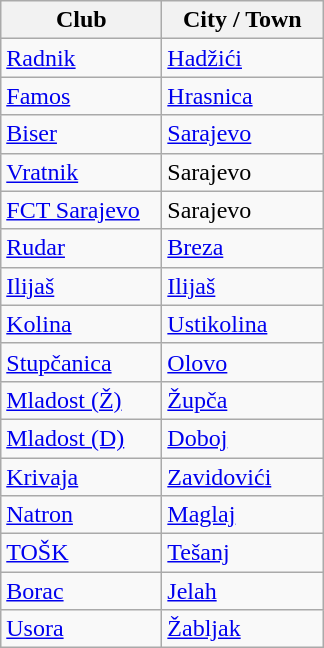<table class="wikitable sortable">
<tr>
<th style="width:100px;">Club</th>
<th style="width:100px;">City / Town</th>
</tr>
<tr>
<td><a href='#'>Radnik</a></td>
<td><a href='#'>Hadžići</a></td>
</tr>
<tr>
<td><a href='#'>Famos</a></td>
<td><a href='#'>Hrasnica</a></td>
</tr>
<tr>
<td><a href='#'>Biser</a></td>
<td><a href='#'>Sarajevo</a></td>
</tr>
<tr>
<td><a href='#'>Vratnik</a></td>
<td>Sarajevo</td>
</tr>
<tr>
<td><a href='#'>FCT Sarajevo</a></td>
<td>Sarajevo</td>
</tr>
<tr>
<td><a href='#'>Rudar</a></td>
<td><a href='#'>Breza</a></td>
</tr>
<tr>
<td><a href='#'>Ilijaš</a></td>
<td><a href='#'>Ilijaš</a></td>
</tr>
<tr>
<td><a href='#'>Kolina</a></td>
<td><a href='#'>Ustikolina</a></td>
</tr>
<tr>
<td><a href='#'>Stupčanica</a></td>
<td><a href='#'>Olovo</a></td>
</tr>
<tr>
<td><a href='#'>Mladost (Ž)</a></td>
<td><a href='#'>Župča</a></td>
</tr>
<tr>
<td><a href='#'>Mladost (D)</a></td>
<td><a href='#'>Doboj</a></td>
</tr>
<tr>
<td><a href='#'>Krivaja</a></td>
<td><a href='#'>Zavidovići</a></td>
</tr>
<tr>
<td><a href='#'>Natron</a></td>
<td><a href='#'>Maglaj</a></td>
</tr>
<tr>
<td><a href='#'>TOŠK</a></td>
<td><a href='#'>Tešanj</a></td>
</tr>
<tr>
<td><a href='#'>Borac</a></td>
<td><a href='#'>Jelah</a></td>
</tr>
<tr>
<td><a href='#'>Usora</a></td>
<td><a href='#'>Žabljak</a></td>
</tr>
</table>
